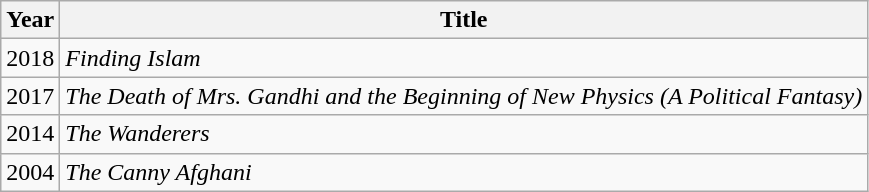<table class="wikitable">
<tr>
<th>Year</th>
<th>Title</th>
</tr>
<tr>
<td>2018</td>
<td><em>Finding Islam</em></td>
</tr>
<tr>
<td>2017</td>
<td><em>The Death of Mrs. Gandhi and the Beginning of New Physics (A Political Fantasy)</em></td>
</tr>
<tr>
<td>2014</td>
<td><em>The Wanderers</em></td>
</tr>
<tr>
<td>2004</td>
<td><em>The Canny Afghani</em></td>
</tr>
</table>
